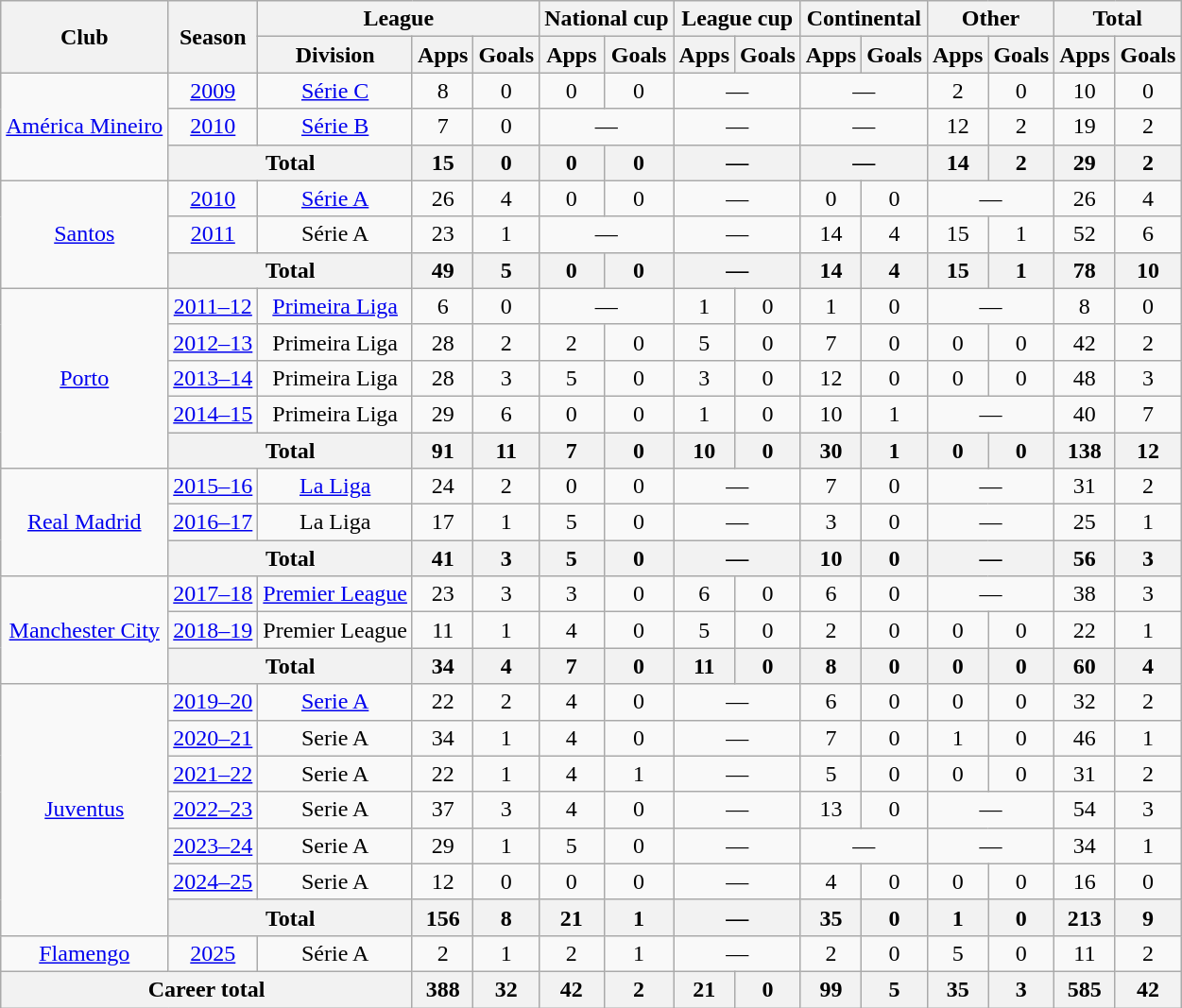<table class=wikitable style=text-align:center>
<tr>
<th rowspan=2>Club</th>
<th rowspan=2>Season</th>
<th colspan=3>League</th>
<th colspan=2>National cup</th>
<th colspan=2>League cup</th>
<th colspan=2>Continental</th>
<th colspan=2>Other</th>
<th colspan=2>Total</th>
</tr>
<tr>
<th>Division</th>
<th>Apps</th>
<th>Goals</th>
<th>Apps</th>
<th>Goals</th>
<th>Apps</th>
<th>Goals</th>
<th>Apps</th>
<th>Goals</th>
<th>Apps</th>
<th>Goals</th>
<th>Apps</th>
<th>Goals</th>
</tr>
<tr>
<td rowspan=3><a href='#'>América Mineiro</a></td>
<td><a href='#'>2009</a></td>
<td><a href='#'>Série C</a></td>
<td>8</td>
<td>0</td>
<td>0</td>
<td>0</td>
<td colspan=2>—</td>
<td colspan=2>—</td>
<td>2</td>
<td>0</td>
<td>10</td>
<td>0</td>
</tr>
<tr>
<td><a href='#'>2010</a></td>
<td><a href='#'>Série B</a></td>
<td>7</td>
<td>0</td>
<td colspan=2>—</td>
<td colspan=2>—</td>
<td colspan=2>—</td>
<td>12</td>
<td>2</td>
<td>19</td>
<td>2</td>
</tr>
<tr>
<th colspan=2>Total</th>
<th>15</th>
<th>0</th>
<th>0</th>
<th>0</th>
<th colspan=2>—</th>
<th colspan=2>—</th>
<th>14</th>
<th>2</th>
<th>29</th>
<th>2</th>
</tr>
<tr>
<td rowspan=3><a href='#'>Santos</a></td>
<td><a href='#'>2010</a></td>
<td><a href='#'>Série A</a></td>
<td>26</td>
<td>4</td>
<td>0</td>
<td>0</td>
<td colspan=2>—</td>
<td>0</td>
<td>0</td>
<td colspan=2>—</td>
<td>26</td>
<td>4</td>
</tr>
<tr>
<td><a href='#'>2011</a></td>
<td>Série A</td>
<td>23</td>
<td>1</td>
<td colspan=2>—</td>
<td colspan=2>—</td>
<td>14</td>
<td>4</td>
<td>15</td>
<td>1</td>
<td>52</td>
<td>6</td>
</tr>
<tr>
<th colspan=2>Total</th>
<th>49</th>
<th>5</th>
<th>0</th>
<th>0</th>
<th colspan=2>—</th>
<th>14</th>
<th>4</th>
<th>15</th>
<th>1</th>
<th>78</th>
<th>10</th>
</tr>
<tr>
<td rowspan=5><a href='#'>Porto</a></td>
<td><a href='#'>2011–12</a></td>
<td><a href='#'>Primeira Liga</a></td>
<td>6</td>
<td>0</td>
<td colspan=2>—</td>
<td>1</td>
<td>0</td>
<td>1</td>
<td>0</td>
<td colspan=2>—</td>
<td>8</td>
<td>0</td>
</tr>
<tr>
<td><a href='#'>2012–13</a></td>
<td>Primeira Liga</td>
<td>28</td>
<td>2</td>
<td>2</td>
<td>0</td>
<td>5</td>
<td>0</td>
<td>7</td>
<td>0</td>
<td>0</td>
<td>0</td>
<td>42</td>
<td>2</td>
</tr>
<tr>
<td><a href='#'>2013–14</a></td>
<td>Primeira Liga</td>
<td>28</td>
<td>3</td>
<td>5</td>
<td>0</td>
<td>3</td>
<td>0</td>
<td>12</td>
<td>0</td>
<td>0</td>
<td>0</td>
<td>48</td>
<td>3</td>
</tr>
<tr>
<td><a href='#'>2014–15</a></td>
<td>Primeira Liga</td>
<td>29</td>
<td>6</td>
<td>0</td>
<td>0</td>
<td>1</td>
<td>0</td>
<td>10</td>
<td>1</td>
<td colspan=2>—</td>
<td>40</td>
<td>7</td>
</tr>
<tr>
<th colspan=2>Total</th>
<th>91</th>
<th>11</th>
<th>7</th>
<th>0</th>
<th>10</th>
<th>0</th>
<th>30</th>
<th>1</th>
<th>0</th>
<th>0</th>
<th>138</th>
<th>12</th>
</tr>
<tr>
<td rowspan=3><a href='#'>Real Madrid</a></td>
<td><a href='#'>2015–16</a></td>
<td><a href='#'>La Liga</a></td>
<td>24</td>
<td>2</td>
<td>0</td>
<td>0</td>
<td colspan=2>—</td>
<td>7</td>
<td>0</td>
<td colspan=2>—</td>
<td>31</td>
<td>2</td>
</tr>
<tr>
<td><a href='#'>2016–17</a></td>
<td>La Liga</td>
<td>17</td>
<td>1</td>
<td>5</td>
<td>0</td>
<td colspan=2>—</td>
<td>3</td>
<td>0</td>
<td colspan=2>—</td>
<td>25</td>
<td>1</td>
</tr>
<tr>
<th colspan=2>Total</th>
<th>41</th>
<th>3</th>
<th>5</th>
<th>0</th>
<th colspan=2>—</th>
<th>10</th>
<th>0</th>
<th colspan=2>—</th>
<th>56</th>
<th>3</th>
</tr>
<tr>
<td rowspan=3><a href='#'>Manchester City</a></td>
<td><a href='#'>2017–18</a></td>
<td><a href='#'>Premier League</a></td>
<td>23</td>
<td>3</td>
<td>3</td>
<td>0</td>
<td>6</td>
<td>0</td>
<td>6</td>
<td>0</td>
<td colspan=2>—</td>
<td>38</td>
<td>3</td>
</tr>
<tr>
<td><a href='#'>2018–19</a></td>
<td>Premier League</td>
<td>11</td>
<td>1</td>
<td>4</td>
<td>0</td>
<td>5</td>
<td>0</td>
<td>2</td>
<td>0</td>
<td>0</td>
<td>0</td>
<td>22</td>
<td>1</td>
</tr>
<tr>
<th colspan=2>Total</th>
<th>34</th>
<th>4</th>
<th>7</th>
<th>0</th>
<th>11</th>
<th>0</th>
<th>8</th>
<th>0</th>
<th>0</th>
<th>0</th>
<th>60</th>
<th>4</th>
</tr>
<tr>
<td rowspan=7><a href='#'>Juventus</a></td>
<td><a href='#'>2019–20</a></td>
<td><a href='#'>Serie A</a></td>
<td>22</td>
<td>2</td>
<td>4</td>
<td>0</td>
<td colspan=2>—</td>
<td>6</td>
<td>0</td>
<td>0</td>
<td>0</td>
<td>32</td>
<td>2</td>
</tr>
<tr>
<td><a href='#'>2020–21</a></td>
<td>Serie A</td>
<td>34</td>
<td>1</td>
<td>4</td>
<td>0</td>
<td colspan=2>—</td>
<td>7</td>
<td>0</td>
<td>1</td>
<td>0</td>
<td>46</td>
<td>1</td>
</tr>
<tr>
<td><a href='#'>2021–22</a></td>
<td>Serie A</td>
<td>22</td>
<td>1</td>
<td>4</td>
<td>1</td>
<td colspan=2>—</td>
<td>5</td>
<td>0</td>
<td>0</td>
<td>0</td>
<td>31</td>
<td>2</td>
</tr>
<tr>
<td><a href='#'>2022–23</a></td>
<td>Serie A</td>
<td>37</td>
<td>3</td>
<td>4</td>
<td>0</td>
<td colspan=2>—</td>
<td>13</td>
<td>0</td>
<td colspan=2>—</td>
<td>54</td>
<td>3</td>
</tr>
<tr>
<td><a href='#'>2023–24</a></td>
<td>Serie A</td>
<td>29</td>
<td>1</td>
<td>5</td>
<td>0</td>
<td colspan=2>—</td>
<td colspan=2>—</td>
<td colspan=2>—</td>
<td>34</td>
<td>1</td>
</tr>
<tr>
<td><a href='#'>2024–25</a></td>
<td>Serie A</td>
<td>12</td>
<td>0</td>
<td>0</td>
<td>0</td>
<td colspan=2>—</td>
<td>4</td>
<td>0</td>
<td>0</td>
<td>0</td>
<td>16</td>
<td>0</td>
</tr>
<tr>
<th colspan=2>Total</th>
<th>156</th>
<th>8</th>
<th>21</th>
<th>1</th>
<th colspan=2>—</th>
<th>35</th>
<th>0</th>
<th>1</th>
<th>0</th>
<th>213</th>
<th>9</th>
</tr>
<tr>
<td><a href='#'>Flamengo</a></td>
<td><a href='#'>2025</a></td>
<td>Série A</td>
<td>2</td>
<td>1</td>
<td>2</td>
<td>1</td>
<td colspan=2>—</td>
<td>2</td>
<td>0</td>
<td>5</td>
<td>0</td>
<td>11</td>
<td>2</td>
</tr>
<tr>
<th colspan=3>Career total</th>
<th>388</th>
<th>32</th>
<th>42</th>
<th>2</th>
<th>21</th>
<th>0</th>
<th>99</th>
<th>5</th>
<th>35</th>
<th>3</th>
<th>585</th>
<th>42</th>
</tr>
</table>
